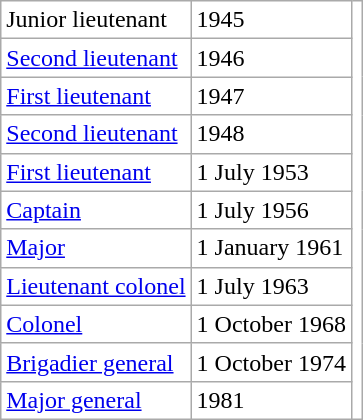<table class="wikitable" style="background:white">
<tr>
<td>Junior lieutenant</td>
<td>1945</td>
<td rowspan=11></td>
</tr>
<tr>
<td><a href='#'>Second lieutenant</a></td>
<td>1946</td>
</tr>
<tr>
<td><a href='#'>First lieutenant</a></td>
<td>1947</td>
</tr>
<tr>
<td><a href='#'>Second lieutenant</a></td>
<td>1948</td>
</tr>
<tr>
<td><a href='#'>First lieutenant</a></td>
<td>1 July 1953</td>
</tr>
<tr>
<td><a href='#'>Captain</a></td>
<td>1 July 1956</td>
</tr>
<tr>
<td><a href='#'>Major</a></td>
<td>1 January 1961</td>
</tr>
<tr>
<td><a href='#'>Lieutenant colonel</a></td>
<td>1 July 1963</td>
</tr>
<tr>
<td><a href='#'>Colonel</a></td>
<td>1 October 1968</td>
</tr>
<tr>
<td><a href='#'>Brigadier general</a></td>
<td>1 October 1974</td>
</tr>
<tr>
<td><a href='#'>Major general</a></td>
<td>1981</td>
</tr>
</table>
